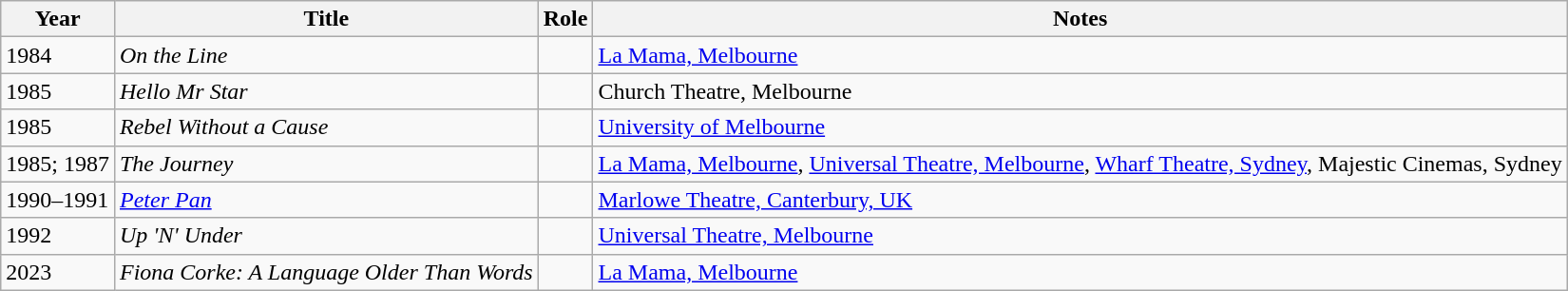<table class=wikitable>
<tr>
<th>Year</th>
<th>Title</th>
<th>Role</th>
<th>Notes</th>
</tr>
<tr>
<td>1984</td>
<td><em>On the Line</em></td>
<td></td>
<td><a href='#'>La Mama, Melbourne</a></td>
</tr>
<tr>
<td>1985</td>
<td><em>Hello Mr Star</em></td>
<td></td>
<td>Church Theatre, Melbourne</td>
</tr>
<tr>
<td>1985</td>
<td><em>Rebel Without a Cause</em></td>
<td></td>
<td><a href='#'>University of Melbourne</a></td>
</tr>
<tr>
<td>1985; 1987</td>
<td><em>The Journey</em></td>
<td></td>
<td><a href='#'>La Mama, Melbourne</a>, <a href='#'>Universal Theatre, Melbourne</a>, <a href='#'>Wharf Theatre, Sydney</a>, Majestic Cinemas, Sydney</td>
</tr>
<tr>
<td>1990–1991</td>
<td><em><a href='#'>Peter Pan</a></em></td>
<td></td>
<td><a href='#'>Marlowe Theatre, Canterbury, UK</a></td>
</tr>
<tr>
<td>1992</td>
<td><em>Up 'N' Under</em></td>
<td></td>
<td><a href='#'>Universal Theatre, Melbourne</a></td>
</tr>
<tr>
<td>2023</td>
<td><em>Fiona Corke: A Language Older Than Words</em></td>
<td></td>
<td><a href='#'>La Mama, Melbourne</a></td>
</tr>
</table>
